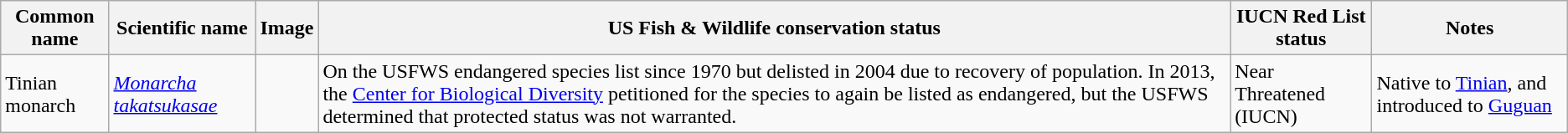<table class="wikitable sortable">
<tr>
<th><strong>Common name</strong></th>
<th><strong>Scientific name</strong></th>
<th><strong>Image</strong></th>
<th><strong>US Fish & Wildlife conservation status</strong></th>
<th><strong>IUCN Red List status</strong></th>
<th><strong>Notes</strong></th>
</tr>
<tr>
<td>Tinian monarch</td>
<td><em><a href='#'>Monarcha takatsukasae</a></em></td>
<td></td>
<td>On the USFWS endangered species list since 1970 but delisted in 2004 due to recovery of population.  In 2013, the <a href='#'>Center for Biological Diversity</a> petitioned for the species to again be listed as endangered, but the USFWS determined that protected status was not warranted.</td>
<td>Near Threatened (IUCN)</td>
<td>Native to <a href='#'>Tinian</a>, and introduced to <a href='#'>Guguan</a></td>
</tr>
</table>
